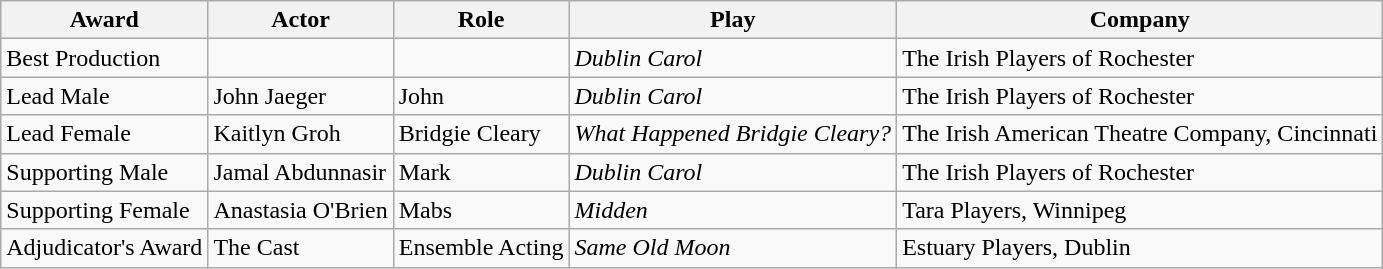<table class="wikitable">
<tr>
<th>Award</th>
<th>Actor</th>
<th>Role</th>
<th>Play</th>
<th>Company</th>
</tr>
<tr>
<td>Best Production</td>
<td></td>
<td></td>
<td><em>Dublin Carol</em></td>
<td>The Irish Players of Rochester</td>
</tr>
<tr>
<td>Lead Male</td>
<td>John Jaeger</td>
<td>John</td>
<td><em>Dublin Carol</em></td>
<td>The Irish Players of Rochester</td>
</tr>
<tr>
<td>Lead Female</td>
<td>Kaitlyn Groh</td>
<td>Bridgie Cleary</td>
<td><em>What Happened Bridgie Cleary?</em></td>
<td>The Irish American Theatre Company, Cincinnati</td>
</tr>
<tr>
<td>Supporting Male</td>
<td>Jamal Abdunnasir</td>
<td>Mark</td>
<td><em>Dublin Carol</em></td>
<td>The Irish Players of Rochester</td>
</tr>
<tr>
<td>Supporting Female</td>
<td>Anastasia O'Brien</td>
<td>Mabs</td>
<td><em>Midden</em></td>
<td>Tara Players, Winnipeg</td>
</tr>
<tr>
<td>Adjudicator's Award</td>
<td>The Cast</td>
<td>Ensemble Acting</td>
<td><em>Same Old Moon</em></td>
<td>Estuary Players, Dublin</td>
</tr>
</table>
